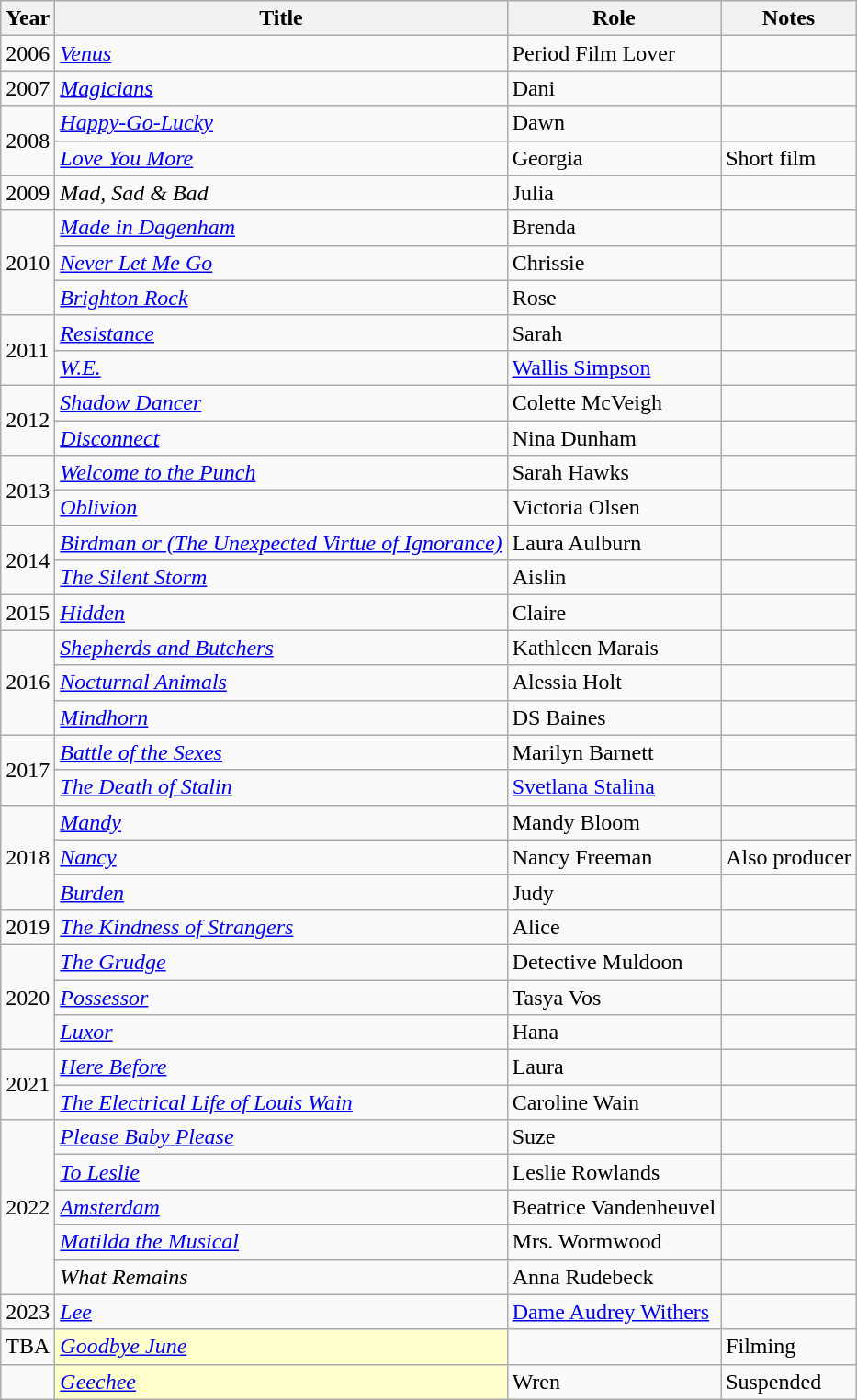<table class="wikitable sortable">
<tr>
<th>Year</th>
<th>Title</th>
<th>Role</th>
<th class="unsortable">Notes</th>
</tr>
<tr>
<td>2006</td>
<td><em><a href='#'>Venus</a></em></td>
<td>Period Film Lover</td>
<td></td>
</tr>
<tr>
<td>2007</td>
<td><em><a href='#'>Magicians</a></em></td>
<td>Dani</td>
<td></td>
</tr>
<tr>
<td rowspan="2">2008</td>
<td><em><a href='#'>Happy-Go-Lucky</a></em></td>
<td>Dawn</td>
<td></td>
</tr>
<tr>
<td><em><a href='#'>Love You More</a></em></td>
<td>Georgia</td>
<td>Short film</td>
</tr>
<tr>
<td>2009</td>
<td><em>Mad, Sad & Bad</em></td>
<td>Julia</td>
<td></td>
</tr>
<tr>
<td rowspan="3">2010</td>
<td><em><a href='#'>Made in Dagenham</a></em></td>
<td>Brenda</td>
<td></td>
</tr>
<tr>
<td><em><a href='#'>Never Let Me Go</a></em></td>
<td>Chrissie</td>
<td></td>
</tr>
<tr>
<td><em><a href='#'>Brighton Rock</a></em></td>
<td>Rose</td>
<td></td>
</tr>
<tr>
<td rowspan="2">2011</td>
<td><em><a href='#'>Resistance</a></em></td>
<td>Sarah</td>
<td></td>
</tr>
<tr>
<td><em><a href='#'>W.E.</a></em></td>
<td><a href='#'>Wallis Simpson</a></td>
<td></td>
</tr>
<tr>
<td rowspan="2">2012</td>
<td><em><a href='#'>Shadow Dancer</a></em></td>
<td>Colette McVeigh</td>
<td></td>
</tr>
<tr>
<td><em><a href='#'>Disconnect</a></em></td>
<td>Nina Dunham</td>
<td></td>
</tr>
<tr>
<td rowspan="2">2013</td>
<td><em><a href='#'>Welcome to the Punch</a></em></td>
<td>Sarah Hawks</td>
<td></td>
</tr>
<tr>
<td><em><a href='#'>Oblivion</a></em></td>
<td>Victoria Olsen</td>
<td></td>
</tr>
<tr>
<td rowspan="2">2014</td>
<td><em><a href='#'>Birdman or (The Unexpected Virtue of Ignorance)</a></em></td>
<td>Laura Aulburn</td>
<td></td>
</tr>
<tr>
<td><em><a href='#'>The Silent Storm</a></em></td>
<td>Aislin</td>
<td></td>
</tr>
<tr>
<td>2015</td>
<td><em><a href='#'>Hidden</a></em></td>
<td>Claire</td>
<td></td>
</tr>
<tr>
<td rowspan="3">2016</td>
<td><em><a href='#'>Shepherds and Butchers</a></em></td>
<td>Kathleen Marais</td>
<td></td>
</tr>
<tr>
<td><em><a href='#'>Nocturnal Animals</a></em></td>
<td>Alessia Holt</td>
<td></td>
</tr>
<tr>
<td><em><a href='#'>Mindhorn</a></em></td>
<td>DS Baines</td>
<td></td>
</tr>
<tr>
<td rowspan="2">2017</td>
<td><em><a href='#'>Battle of the Sexes</a></em></td>
<td>Marilyn Barnett</td>
<td></td>
</tr>
<tr>
<td><em><a href='#'>The Death of Stalin</a></em></td>
<td><a href='#'>Svetlana Stalina</a></td>
<td></td>
</tr>
<tr>
<td rowspan="3">2018</td>
<td><em><a href='#'>Mandy</a></em></td>
<td>Mandy Bloom</td>
<td></td>
</tr>
<tr>
<td><em><a href='#'>Nancy</a></em></td>
<td>Nancy Freeman</td>
<td>Also producer</td>
</tr>
<tr>
<td><em><a href='#'>Burden</a></em></td>
<td>Judy</td>
<td></td>
</tr>
<tr>
<td>2019</td>
<td><em><a href='#'>The Kindness of Strangers</a></em></td>
<td>Alice</td>
<td></td>
</tr>
<tr>
<td rowspan="3">2020</td>
<td><em><a href='#'>The Grudge</a></em></td>
<td>Detective Muldoon</td>
<td></td>
</tr>
<tr>
<td><em><a href='#'>Possessor</a></em></td>
<td>Tasya Vos</td>
<td></td>
</tr>
<tr>
<td><em><a href='#'>Luxor</a></em></td>
<td>Hana</td>
<td></td>
</tr>
<tr>
<td rowspan="2">2021</td>
<td><em><a href='#'>Here Before</a></em></td>
<td>Laura</td>
<td></td>
</tr>
<tr>
<td><em><a href='#'>The Electrical Life of Louis Wain</a></em></td>
<td>Caroline Wain</td>
<td></td>
</tr>
<tr>
<td rowspan="5">2022</td>
<td><em><a href='#'>Please Baby Please</a></em></td>
<td>Suze</td>
<td></td>
</tr>
<tr>
<td><em><a href='#'>To Leslie</a></em></td>
<td>Leslie Rowlands</td>
<td></td>
</tr>
<tr>
<td><em><a href='#'>Amsterdam</a></em></td>
<td>Beatrice Vandenheuvel</td>
<td></td>
</tr>
<tr>
<td><em><a href='#'>Matilda the Musical</a></em></td>
<td>Mrs. Wormwood</td>
<td></td>
</tr>
<tr>
<td><em>What Remains</em></td>
<td>Anna Rudebeck</td>
<td></td>
</tr>
<tr>
<td>2023</td>
<td><em><a href='#'>Lee</a></em></td>
<td><a href='#'>Dame Audrey Withers</a></td>
<td></td>
</tr>
<tr>
<td>TBA</td>
<td style="background:#FFFFCC;"><em><a href='#'>Goodbye June</a></em> </td>
<td></td>
<td>Filming</td>
</tr>
<tr>
<td></td>
<td style="background:#FFFFCC;"><em><a href='#'>Geechee</a></em> </td>
<td>Wren</td>
<td>Suspended</td>
</tr>
</table>
